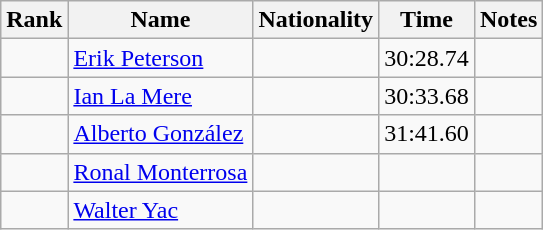<table class="wikitable sortable" style="text-align:center">
<tr>
<th>Rank</th>
<th>Name</th>
<th>Nationality</th>
<th>Time</th>
<th>Notes</th>
</tr>
<tr>
<td></td>
<td align=left><a href='#'>Erik Peterson</a></td>
<td align=left></td>
<td>30:28.74</td>
<td></td>
</tr>
<tr>
<td></td>
<td align=left><a href='#'>Ian La Mere</a></td>
<td align=left></td>
<td>30:33.68</td>
<td></td>
</tr>
<tr>
<td></td>
<td align=left><a href='#'>Alberto González</a></td>
<td align=left></td>
<td>31:41.60</td>
<td></td>
</tr>
<tr>
<td></td>
<td align=left><a href='#'>Ronal Monterrosa</a></td>
<td align=left></td>
<td></td>
<td></td>
</tr>
<tr>
<td></td>
<td align=left><a href='#'>Walter Yac</a></td>
<td align=left></td>
<td></td>
<td></td>
</tr>
</table>
